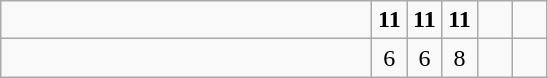<table class="wikitable">
<tr>
<td style="width:15em"></td>
<td align=center style="width:1em"><strong>11</strong></td>
<td align=center style="width:1em"><strong>11</strong></td>
<td align=center style="width:1em"><strong>11</strong></td>
<td align=center style="width:1em"></td>
<td align=center style="width:1em"></td>
</tr>
<tr>
<td style="width:15em"></td>
<td align=center style="width:1em">6</td>
<td align=center style="width:1em">6</td>
<td align=center style="width:1em">8</td>
<td align=center style="width:1em"></td>
<td align=center style="width:1em"></td>
</tr>
</table>
